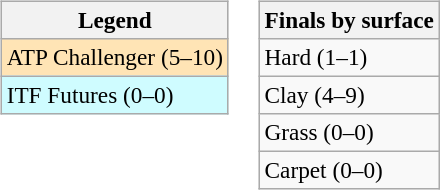<table>
<tr valign=top>
<td><br><table class=wikitable style=font-size:97%>
<tr>
<th>Legend</th>
</tr>
<tr bgcolor=moccasin>
<td>ATP Challenger (5–10)</td>
</tr>
<tr bgcolor=cffcff>
<td>ITF Futures (0–0)</td>
</tr>
</table>
</td>
<td><br><table class=wikitable style=font-size:97%>
<tr>
<th>Finals by surface</th>
</tr>
<tr>
<td>Hard (1–1)</td>
</tr>
<tr>
<td>Clay (4–9)</td>
</tr>
<tr>
<td>Grass (0–0)</td>
</tr>
<tr>
<td>Carpet (0–0)</td>
</tr>
</table>
</td>
</tr>
</table>
